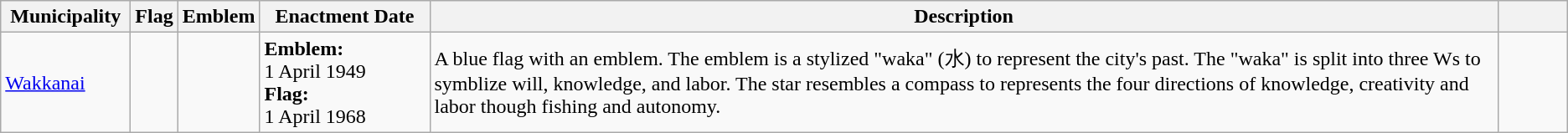<table class="wikitable">
<tr>
<th style="width:12ch;">Municipality</th>
<th>Flag</th>
<th>Emblem</th>
<th style="width:16ch;">Enactment Date</th>
<th>Description</th>
<th style="width:6ch;"></th>
</tr>
<tr>
<td><a href='#'>Wakkanai</a></td>
<td></td>
<td></td>
<td><strong>Emblem:</strong><br>1 April 1949<br><strong>Flag:</strong><br>1 April 1968</td>
<td>A blue flag with an emblem. The emblem is a stylized "waka" (水) to represent the city's past. The "waka" is split into three Ws to symblize will, knowledge, and labor. The star resembles a compass to represents the four directions of knowledge, creativity and labor though fishing and autonomy.</td>
<td></td>
</tr>
</table>
